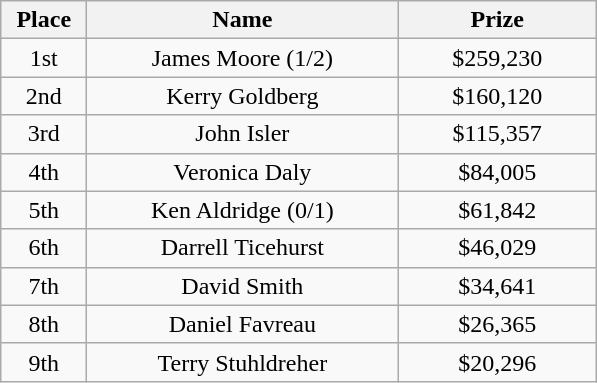<table class="wikitable">
<tr>
<th width="50">Place</th>
<th width="200">Name</th>
<th width="125">Prize</th>
</tr>
<tr>
<td align = "center">1st</td>
<td align = "center">James Moore (1/2)</td>
<td align = "center">$259,230</td>
</tr>
<tr>
<td align = "center">2nd</td>
<td align = "center">Kerry Goldberg</td>
<td align = "center">$160,120</td>
</tr>
<tr>
<td align = "center">3rd</td>
<td align = "center">John Isler</td>
<td align = "center">$115,357</td>
</tr>
<tr>
<td align = "center">4th</td>
<td align = "center">Veronica Daly</td>
<td align = "center">$84,005</td>
</tr>
<tr>
<td align = "center">5th</td>
<td align = "center">Ken Aldridge (0/1)</td>
<td align = "center">$61,842</td>
</tr>
<tr>
<td align = "center">6th</td>
<td align = "center">Darrell Ticehurst</td>
<td align = "center">$46,029</td>
</tr>
<tr>
<td align = "center">7th</td>
<td align = "center">David Smith</td>
<td align = "center">$34,641</td>
</tr>
<tr>
<td align = "center">8th</td>
<td align = "center">Daniel Favreau</td>
<td align = "center">$26,365</td>
</tr>
<tr>
<td align = "center">9th</td>
<td align = "center">Terry Stuhldreher</td>
<td align = "center">$20,296</td>
</tr>
</table>
